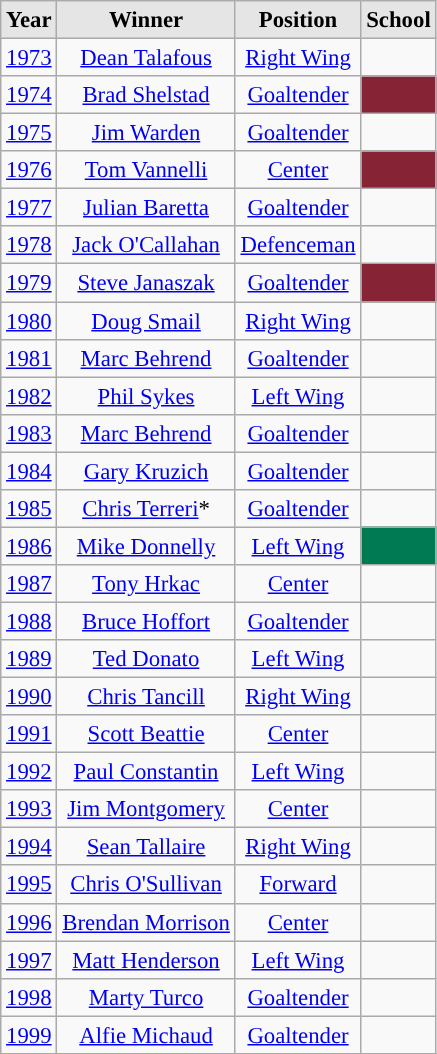<table class="wikitable sortable" style="font-size: 95%;text-align: center;">
<tr>
<th style="background:#e5e5e5;">Year</th>
<th style="background:#e5e5e5;">Winner</th>
<th style="background:#e5e5e5;">Position</th>
<th style="background:#e5e5e5;">School</th>
</tr>
<tr>
<td><a href='#'>1973</a></td>
<td><a href='#'>Dean Talafous</a></td>
<td><a href='#'>Right Wing</a></td>
<td><strong><a href='#'></a></strong></td>
</tr>
<tr>
<td><a href='#'>1974</a></td>
<td><a href='#'>Brad Shelstad</a></td>
<td><a href='#'>Goaltender</a></td>
<td style="color:white; background:#862334; "><strong><a href='#'></a></strong></td>
</tr>
<tr>
<td><a href='#'>1975</a></td>
<td><a href='#'>Jim Warden</a></td>
<td><a href='#'>Goaltender</a></td>
<td><strong><a href='#'></a></strong></td>
</tr>
<tr>
<td><a href='#'>1976</a></td>
<td><a href='#'>Tom Vannelli</a></td>
<td><a href='#'>Center</a></td>
<td style="color:white; background:#862334; "><strong><a href='#'></a></strong></td>
</tr>
<tr>
<td><a href='#'>1977</a></td>
<td><a href='#'>Julian Baretta</a></td>
<td><a href='#'>Goaltender</a></td>
<td><strong><a href='#'></a></strong></td>
</tr>
<tr>
<td><a href='#'>1978</a></td>
<td><a href='#'>Jack O'Callahan</a></td>
<td><a href='#'>Defenceman</a></td>
<td><strong><a href='#'></a></strong></td>
</tr>
<tr>
<td><a href='#'>1979</a></td>
<td><a href='#'>Steve Janaszak</a></td>
<td><a href='#'>Goaltender</a></td>
<td style="color:white; background:#862334; "><strong><a href='#'></a></strong></td>
</tr>
<tr>
<td><a href='#'>1980</a></td>
<td><a href='#'>Doug Smail</a></td>
<td><a href='#'>Right Wing</a></td>
<td><strong><a href='#'></a></strong></td>
</tr>
<tr>
<td><a href='#'>1981</a></td>
<td><a href='#'>Marc Behrend</a></td>
<td><a href='#'>Goaltender</a></td>
<td><strong><a href='#'></a></strong></td>
</tr>
<tr>
<td><a href='#'>1982</a></td>
<td><a href='#'>Phil Sykes</a></td>
<td><a href='#'>Left Wing</a></td>
<td><strong><a href='#'></a></strong></td>
</tr>
<tr>
<td><a href='#'>1983</a></td>
<td><a href='#'>Marc Behrend</a></td>
<td><a href='#'>Goaltender</a></td>
<td><strong><a href='#'></a></strong></td>
</tr>
<tr>
<td><a href='#'>1984</a></td>
<td><a href='#'>Gary Kruzich</a></td>
<td><a href='#'>Goaltender</a></td>
<td><strong><a href='#'></a></strong></td>
</tr>
<tr>
<td><a href='#'>1985</a></td>
<td><a href='#'>Chris Terreri</a>*</td>
<td><a href='#'>Goaltender</a></td>
<td><strong><a href='#'></a></strong></td>
</tr>
<tr>
<td><a href='#'>1986</a></td>
<td><a href='#'>Mike Donnelly</a></td>
<td><a href='#'>Left Wing</a></td>
<td style="color:white; background:#007A53"><strong><a href='#'></a></strong></td>
</tr>
<tr>
<td><a href='#'>1987</a></td>
<td><a href='#'>Tony Hrkac</a></td>
<td><a href='#'>Center</a></td>
<td><strong><a href='#'></a></strong></td>
</tr>
<tr>
<td><a href='#'>1988</a></td>
<td><a href='#'>Bruce Hoffort</a></td>
<td><a href='#'>Goaltender</a></td>
<td><strong><a href='#'></a></strong></td>
</tr>
<tr>
<td><a href='#'>1989</a></td>
<td><a href='#'>Ted Donato</a></td>
<td><a href='#'>Left Wing</a></td>
<td><strong><a href='#'></a></strong></td>
</tr>
<tr>
<td><a href='#'>1990</a></td>
<td><a href='#'>Chris Tancill</a></td>
<td><a href='#'>Right Wing</a></td>
<td><strong><a href='#'></a></strong></td>
</tr>
<tr>
<td><a href='#'>1991</a></td>
<td><a href='#'>Scott Beattie</a></td>
<td><a href='#'>Center</a></td>
<td><strong><a href='#'></a></strong></td>
</tr>
<tr>
<td><a href='#'>1992</a></td>
<td><a href='#'>Paul Constantin</a></td>
<td><a href='#'>Left Wing</a></td>
<td><strong><a href='#'></a></strong></td>
</tr>
<tr>
<td><a href='#'>1993</a></td>
<td><a href='#'>Jim Montgomery</a></td>
<td><a href='#'>Center</a></td>
<td><strong><a href='#'></a></strong></td>
</tr>
<tr>
<td><a href='#'>1994</a></td>
<td><a href='#'>Sean Tallaire</a></td>
<td><a href='#'>Right Wing</a></td>
<td><strong><a href='#'></a></strong></td>
</tr>
<tr>
<td><a href='#'>1995</a></td>
<td><a href='#'>Chris O'Sullivan</a></td>
<td><a href='#'>Forward</a></td>
<td><strong><a href='#'></a></strong></td>
</tr>
<tr>
<td><a href='#'>1996</a></td>
<td><a href='#'>Brendan Morrison</a></td>
<td><a href='#'>Center</a></td>
<td><strong><a href='#'></a></strong></td>
</tr>
<tr>
<td><a href='#'>1997</a></td>
<td><a href='#'>Matt Henderson</a></td>
<td><a href='#'>Left Wing</a></td>
<td><strong><a href='#'></a></strong></td>
</tr>
<tr>
<td><a href='#'>1998</a></td>
<td><a href='#'>Marty Turco</a></td>
<td><a href='#'>Goaltender</a></td>
<td><strong><a href='#'></a></strong></td>
</tr>
<tr>
<td><a href='#'>1999</a></td>
<td><a href='#'>Alfie Michaud</a></td>
<td><a href='#'>Goaltender</a></td>
<td><strong><a href='#'></a></strong></td>
</tr>
<tr>
</tr>
</table>
